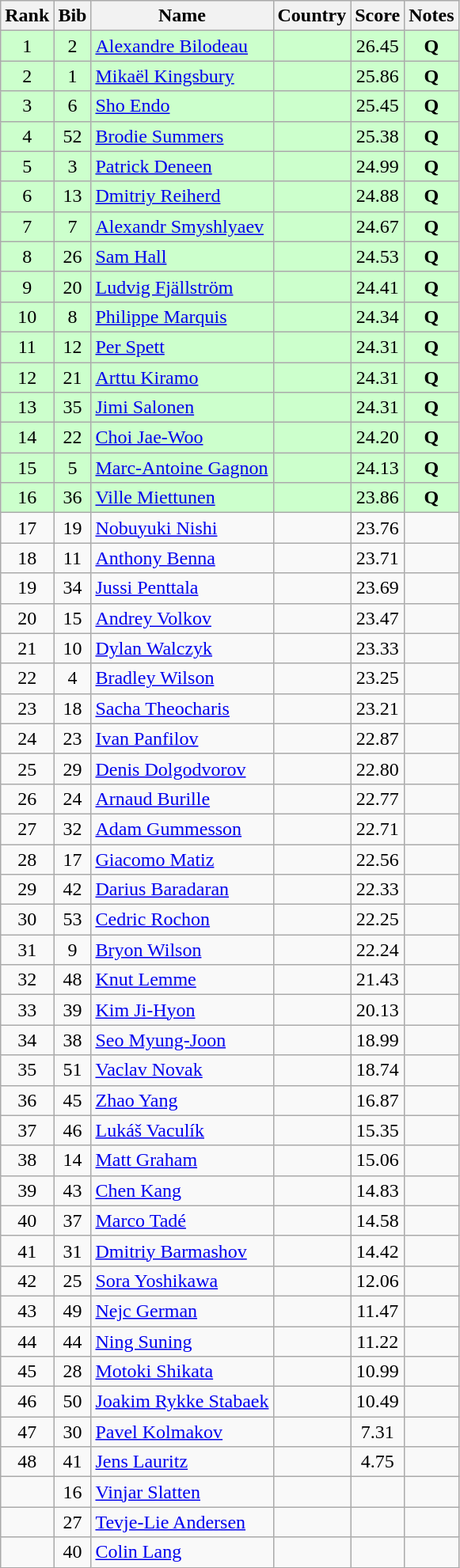<table class="wikitable sortable" style="text-align:center">
<tr>
<th>Rank</th>
<th>Bib</th>
<th>Name</th>
<th>Country</th>
<th>Score</th>
<th>Notes</th>
</tr>
<tr bgcolor="#ccffcc">
<td>1</td>
<td>2</td>
<td align=left><a href='#'>Alexandre Bilodeau</a></td>
<td align=left></td>
<td>26.45</td>
<td><strong>Q</strong></td>
</tr>
<tr bgcolor="#ccffcc">
<td>2</td>
<td>1</td>
<td align=left><a href='#'>Mikaël Kingsbury</a></td>
<td align=left></td>
<td>25.86</td>
<td><strong>Q</strong></td>
</tr>
<tr bgcolor="#ccffcc">
<td>3</td>
<td>6</td>
<td align=left><a href='#'>Sho Endo</a></td>
<td align=left></td>
<td>25.45</td>
<td><strong>Q</strong></td>
</tr>
<tr bgcolor="#ccffcc">
<td>4</td>
<td>52</td>
<td align=left><a href='#'>Brodie Summers</a></td>
<td align=left></td>
<td>25.38</td>
<td><strong>Q</strong></td>
</tr>
<tr bgcolor="#ccffcc">
<td>5</td>
<td>3</td>
<td align=left><a href='#'>Patrick Deneen</a></td>
<td align=left></td>
<td>24.99</td>
<td><strong>Q</strong></td>
</tr>
<tr bgcolor="#ccffcc">
<td>6</td>
<td>13</td>
<td align=left><a href='#'>Dmitriy Reiherd</a></td>
<td align=left></td>
<td>24.88</td>
<td><strong>Q</strong></td>
</tr>
<tr bgcolor="#ccffcc">
<td>7</td>
<td>7</td>
<td align=left><a href='#'>Alexandr Smyshlyaev</a></td>
<td align=left></td>
<td>24.67</td>
<td><strong>Q</strong></td>
</tr>
<tr bgcolor="#ccffcc">
<td>8</td>
<td>26</td>
<td align=left><a href='#'>Sam Hall</a></td>
<td align=left></td>
<td>24.53</td>
<td><strong>Q</strong></td>
</tr>
<tr bgcolor="#ccffcc">
<td>9</td>
<td>20</td>
<td align=left><a href='#'>Ludvig Fjällström</a></td>
<td align=left></td>
<td>24.41</td>
<td><strong>Q</strong></td>
</tr>
<tr bgcolor="#ccffcc">
<td>10</td>
<td>8</td>
<td align=left><a href='#'>Philippe Marquis</a></td>
<td align=left></td>
<td>24.34</td>
<td><strong>Q</strong></td>
</tr>
<tr bgcolor="#ccffcc">
<td>11</td>
<td>12</td>
<td align=left><a href='#'>Per Spett</a></td>
<td align=left></td>
<td>24.31</td>
<td><strong>Q</strong></td>
</tr>
<tr bgcolor="#ccffcc">
<td>12</td>
<td>21</td>
<td align=left><a href='#'>Arttu Kiramo</a></td>
<td align=left></td>
<td>24.31</td>
<td><strong>Q</strong></td>
</tr>
<tr bgcolor="#ccffcc">
<td>13</td>
<td>35</td>
<td align=left><a href='#'>Jimi Salonen</a></td>
<td align=left></td>
<td>24.31</td>
<td><strong>Q</strong></td>
</tr>
<tr bgcolor="#ccffcc">
<td>14</td>
<td>22</td>
<td align=left><a href='#'>Choi Jae-Woo</a></td>
<td align=left></td>
<td>24.20</td>
<td><strong>Q</strong></td>
</tr>
<tr bgcolor="#ccffcc">
<td>15</td>
<td>5</td>
<td align=left><a href='#'>Marc-Antoine Gagnon</a></td>
<td align=left></td>
<td>24.13</td>
<td><strong>Q</strong></td>
</tr>
<tr bgcolor="#ccffcc">
<td>16</td>
<td>36</td>
<td align=left><a href='#'>Ville Miettunen</a></td>
<td align=left></td>
<td>23.86</td>
<td><strong>Q</strong></td>
</tr>
<tr>
<td>17</td>
<td>19</td>
<td align=left><a href='#'>Nobuyuki Nishi</a></td>
<td align=left></td>
<td>23.76</td>
<td></td>
</tr>
<tr>
<td>18</td>
<td>11</td>
<td align=left><a href='#'>Anthony Benna</a></td>
<td align=left></td>
<td>23.71</td>
<td></td>
</tr>
<tr>
<td>19</td>
<td>34</td>
<td align=left><a href='#'>Jussi Penttala</a></td>
<td align=left></td>
<td>23.69</td>
<td></td>
</tr>
<tr>
<td>20</td>
<td>15</td>
<td align=left><a href='#'>Andrey Volkov</a></td>
<td align=left></td>
<td>23.47</td>
<td></td>
</tr>
<tr>
<td>21</td>
<td>10</td>
<td align=left><a href='#'>Dylan Walczyk</a></td>
<td align=left></td>
<td>23.33</td>
<td></td>
</tr>
<tr>
<td>22</td>
<td>4</td>
<td align=left><a href='#'>Bradley Wilson</a></td>
<td align=left></td>
<td>23.25</td>
<td></td>
</tr>
<tr>
<td>23</td>
<td>18</td>
<td align=left><a href='#'>Sacha Theocharis</a></td>
<td align=left></td>
<td>23.21</td>
<td></td>
</tr>
<tr>
<td>24</td>
<td>23</td>
<td align=left><a href='#'>Ivan Panfilov</a></td>
<td align=left></td>
<td>22.87</td>
<td></td>
</tr>
<tr>
<td>25</td>
<td>29</td>
<td align=left><a href='#'>Denis Dolgodvorov</a></td>
<td align=left></td>
<td>22.80</td>
<td></td>
</tr>
<tr>
<td>26</td>
<td>24</td>
<td align=left><a href='#'>Arnaud Burille</a></td>
<td align=left></td>
<td>22.77</td>
<td></td>
</tr>
<tr>
<td>27</td>
<td>32</td>
<td align=left><a href='#'>Adam Gummesson</a></td>
<td align=left></td>
<td>22.71</td>
<td></td>
</tr>
<tr>
<td>28</td>
<td>17</td>
<td align=left><a href='#'>Giacomo Matiz</a></td>
<td align=left></td>
<td>22.56</td>
<td></td>
</tr>
<tr>
<td>29</td>
<td>42</td>
<td align=left><a href='#'>Darius Baradaran</a></td>
<td align=left></td>
<td>22.33</td>
<td></td>
</tr>
<tr>
<td>30</td>
<td>53</td>
<td align=left><a href='#'>Cedric Rochon</a></td>
<td align=left></td>
<td>22.25</td>
<td></td>
</tr>
<tr>
<td>31</td>
<td>9</td>
<td align=left><a href='#'>Bryon Wilson</a></td>
<td align=left></td>
<td>22.24</td>
<td></td>
</tr>
<tr>
<td>32</td>
<td>48</td>
<td align=left><a href='#'>Knut Lemme</a></td>
<td align=left></td>
<td>21.43</td>
<td></td>
</tr>
<tr>
<td>33</td>
<td>39</td>
<td align=left><a href='#'>Kim Ji-Hyon</a></td>
<td align=left></td>
<td>20.13</td>
<td></td>
</tr>
<tr>
<td>34</td>
<td>38</td>
<td align=left><a href='#'>Seo Myung-Joon</a></td>
<td align=left></td>
<td>18.99</td>
<td></td>
</tr>
<tr>
<td>35</td>
<td>51</td>
<td align=left><a href='#'>Vaclav Novak</a></td>
<td align=left></td>
<td>18.74</td>
<td></td>
</tr>
<tr>
<td>36</td>
<td>45</td>
<td align=left><a href='#'>Zhao Yang</a></td>
<td align=left></td>
<td>16.87</td>
<td></td>
</tr>
<tr>
<td>37</td>
<td>46</td>
<td align=left><a href='#'>Lukáš Vaculík</a></td>
<td align=left></td>
<td>15.35</td>
<td></td>
</tr>
<tr>
<td>38</td>
<td>14</td>
<td align=left><a href='#'>Matt Graham</a></td>
<td align=left></td>
<td>15.06</td>
<td></td>
</tr>
<tr>
<td>39</td>
<td>43</td>
<td align=left><a href='#'>Chen Kang</a></td>
<td align=left></td>
<td>14.83</td>
<td></td>
</tr>
<tr>
<td>40</td>
<td>37</td>
<td align=left><a href='#'>Marco Tadé</a></td>
<td align=left></td>
<td>14.58</td>
<td></td>
</tr>
<tr>
<td>41</td>
<td>31</td>
<td align=left><a href='#'>Dmitriy Barmashov</a></td>
<td align=left></td>
<td>14.42</td>
<td></td>
</tr>
<tr>
<td>42</td>
<td>25</td>
<td align=left><a href='#'>Sora Yoshikawa</a></td>
<td align=left></td>
<td>12.06</td>
<td></td>
</tr>
<tr>
<td>43</td>
<td>49</td>
<td align=left><a href='#'>Nejc German</a></td>
<td align=left></td>
<td>11.47</td>
<td></td>
</tr>
<tr>
<td>44</td>
<td>44</td>
<td align=left><a href='#'>Ning Suning</a></td>
<td align=left></td>
<td>11.22</td>
<td></td>
</tr>
<tr>
<td>45</td>
<td>28</td>
<td align=left><a href='#'>Motoki Shikata</a></td>
<td align=left></td>
<td>10.99</td>
<td></td>
</tr>
<tr>
<td>46</td>
<td>50</td>
<td align=left><a href='#'>Joakim Rykke Stabaek</a></td>
<td align=left></td>
<td>10.49</td>
<td></td>
</tr>
<tr>
<td>47</td>
<td>30</td>
<td align=left><a href='#'>Pavel Kolmakov</a></td>
<td align=left></td>
<td>7.31</td>
<td></td>
</tr>
<tr>
<td>48</td>
<td>41</td>
<td align=left><a href='#'>Jens Lauritz</a></td>
<td align=left></td>
<td>4.75</td>
<td></td>
</tr>
<tr>
<td></td>
<td>16</td>
<td align=left><a href='#'>Vinjar Slatten</a></td>
<td align=left></td>
<td></td>
<td></td>
</tr>
<tr>
<td></td>
<td>27</td>
<td align=left><a href='#'>Tevje-Lie Andersen</a></td>
<td align=left></td>
<td></td>
<td></td>
</tr>
<tr>
<td></td>
<td>40</td>
<td align=left><a href='#'>Colin Lang</a></td>
<td align=left></td>
<td></td>
<td></td>
</tr>
</table>
